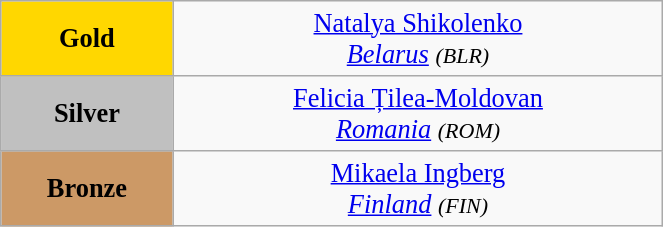<table class="wikitable" style=" text-align:center; font-size:110%;" width="35%">
<tr>
<td bgcolor="gold"><strong>Gold</strong></td>
<td> <a href='#'>Natalya Shikolenko</a><br><em><a href='#'>Belarus</a> <small>(BLR)</small></em></td>
</tr>
<tr>
<td bgcolor="silver"><strong>Silver</strong></td>
<td> <a href='#'>Felicia Țilea-Moldovan</a><br><em><a href='#'>Romania</a> <small>(ROM)</small></em></td>
</tr>
<tr>
<td bgcolor="CC9966"><strong>Bronze</strong></td>
<td> <a href='#'>Mikaela Ingberg</a><br><em><a href='#'>Finland</a> <small>(FIN)</small></em></td>
</tr>
</table>
